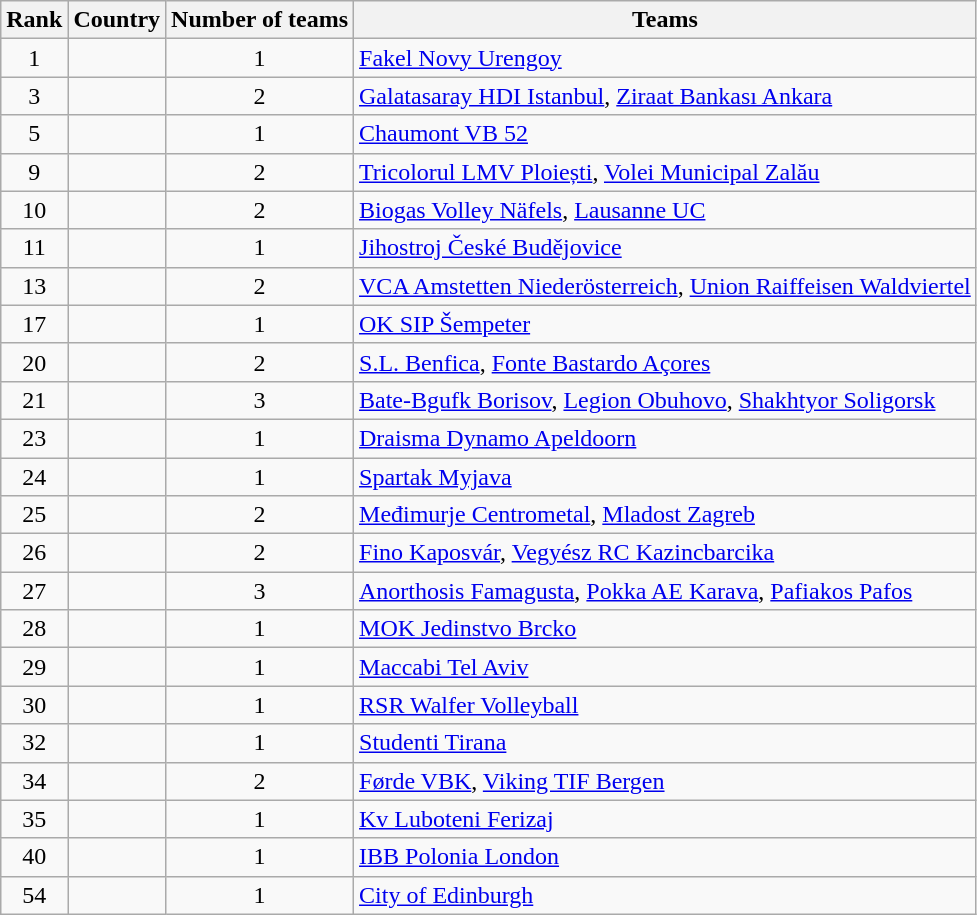<table class="wikitable sortable" style="text-align:left">
<tr>
<th>Rank</th>
<th>Country</th>
<th>Number of teams</th>
<th>Teams</th>
</tr>
<tr>
<td align="center">1</td>
<td></td>
<td align="center">1</td>
<td><a href='#'>Fakel Novy Urengoy</a></td>
</tr>
<tr>
<td align="center">3</td>
<td></td>
<td align="center">2</td>
<td><a href='#'>Galatasaray HDI Istanbul</a>, <a href='#'>Ziraat Bankası Ankara</a></td>
</tr>
<tr>
<td align="center">5</td>
<td></td>
<td align="center">1</td>
<td><a href='#'>Chaumont VB 52</a></td>
</tr>
<tr>
<td align="center">9</td>
<td></td>
<td align="center">2</td>
<td><a href='#'>Tricolorul LMV Ploiești</a>, <a href='#'>Volei Municipal Zalău</a></td>
</tr>
<tr>
<td align="center">10</td>
<td></td>
<td align="center">2</td>
<td><a href='#'>Biogas Volley Näfels</a>, <a href='#'>Lausanne UC</a></td>
</tr>
<tr>
<td align="center">11</td>
<td></td>
<td align="center">1</td>
<td><a href='#'>Jihostroj České Budějovice</a></td>
</tr>
<tr>
<td align="center">13</td>
<td></td>
<td align="center">2</td>
<td><a href='#'>VCA Amstetten Niederösterreich</a>, <a href='#'>Union Raiffeisen Waldviertel</a></td>
</tr>
<tr>
<td align="center">17</td>
<td></td>
<td align="center">1</td>
<td><a href='#'>OK SIP Šempeter</a></td>
</tr>
<tr>
<td align="center">20</td>
<td></td>
<td align="center">2</td>
<td><a href='#'>S.L. Benfica</a>, <a href='#'>Fonte Bastardo Açores</a></td>
</tr>
<tr>
<td align="center">21</td>
<td></td>
<td align="center">3</td>
<td><a href='#'>Bate-Bgufk Borisov</a>, <a href='#'>Legion Obuhovo</a>, <a href='#'>Shakhtyor Soligorsk</a></td>
</tr>
<tr>
<td align="center">23</td>
<td></td>
<td align="center">1</td>
<td><a href='#'>Draisma Dynamo Apeldoorn</a></td>
</tr>
<tr>
<td align="center">24</td>
<td></td>
<td align="center">1</td>
<td><a href='#'>Spartak Myjava</a></td>
</tr>
<tr>
<td align="center">25</td>
<td></td>
<td align="center">2</td>
<td><a href='#'>Međimurje Centrometal</a>, <a href='#'>Mladost Zagreb</a></td>
</tr>
<tr>
<td align="center">26</td>
<td></td>
<td align="center">2</td>
<td><a href='#'>Fino Kaposvár</a>, <a href='#'>Vegyész RC Kazincbarcika</a></td>
</tr>
<tr>
<td align="center">27</td>
<td></td>
<td align="center">3</td>
<td><a href='#'>Anorthosis Famagusta</a>, <a href='#'>Pokka AE Karava</a>, <a href='#'>Pafiakos Pafos</a></td>
</tr>
<tr>
<td align="center">28</td>
<td></td>
<td align="center">1</td>
<td><a href='#'>MOK Jedinstvo Brcko</a></td>
</tr>
<tr>
<td align="center">29</td>
<td></td>
<td align="center">1</td>
<td><a href='#'>Maccabi Tel Aviv</a></td>
</tr>
<tr>
<td align="center">30</td>
<td></td>
<td align="center">1</td>
<td><a href='#'>RSR Walfer Volleyball</a></td>
</tr>
<tr>
<td align="center">32</td>
<td></td>
<td align="center">1</td>
<td><a href='#'>Studenti Tirana</a></td>
</tr>
<tr>
<td align="center">34</td>
<td></td>
<td align="center">2</td>
<td><a href='#'>Førde VBK</a>, <a href='#'>Viking TIF Bergen</a></td>
</tr>
<tr>
<td align="center">35</td>
<td></td>
<td align="center">1</td>
<td><a href='#'>Kv Luboteni Ferizaj</a></td>
</tr>
<tr>
<td align="center">40</td>
<td></td>
<td align="center">1</td>
<td><a href='#'>IBB Polonia London</a></td>
</tr>
<tr>
<td align="center">54</td>
<td></td>
<td align="center">1</td>
<td><a href='#'>City of Edinburgh</a></td>
</tr>
</table>
